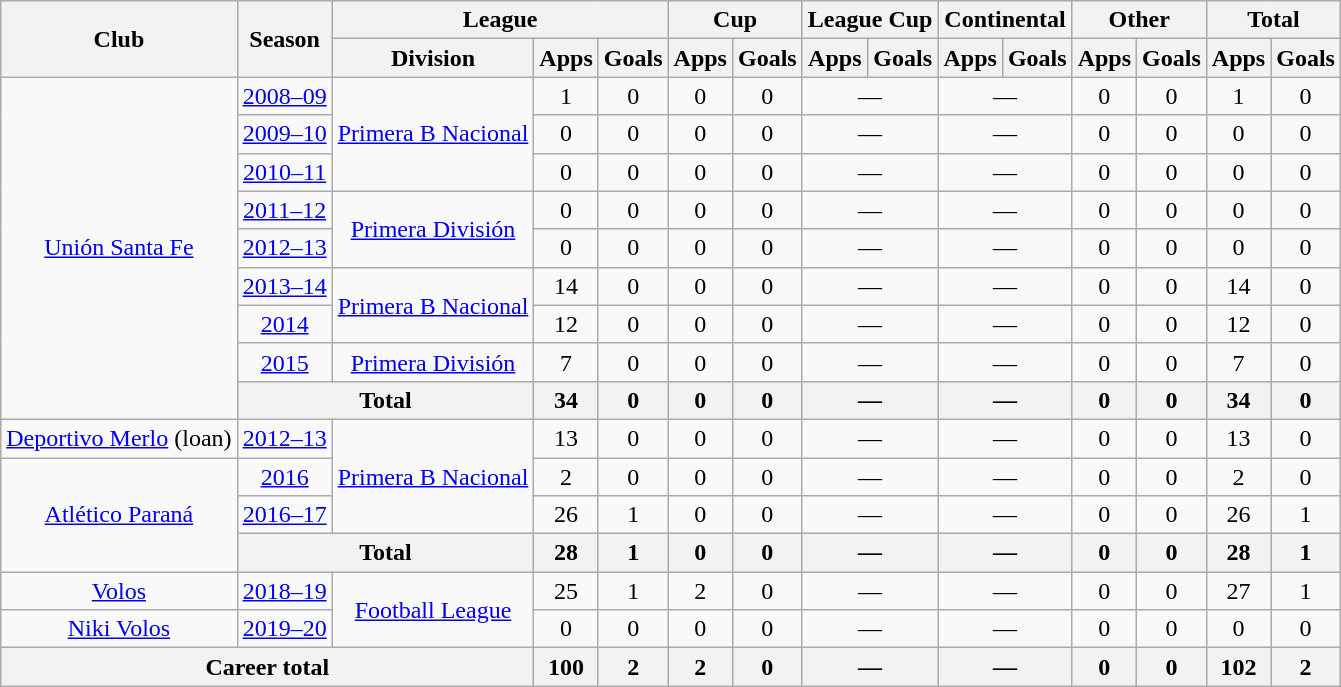<table class="wikitable" style="text-align:center">
<tr>
<th rowspan="2">Club</th>
<th rowspan="2">Season</th>
<th colspan="3">League</th>
<th colspan="2">Cup</th>
<th colspan="2">League Cup</th>
<th colspan="2">Continental</th>
<th colspan="2">Other</th>
<th colspan="2">Total</th>
</tr>
<tr>
<th>Division</th>
<th>Apps</th>
<th>Goals</th>
<th>Apps</th>
<th>Goals</th>
<th>Apps</th>
<th>Goals</th>
<th>Apps</th>
<th>Goals</th>
<th>Apps</th>
<th>Goals</th>
<th>Apps</th>
<th>Goals</th>
</tr>
<tr>
<td rowspan="9"><a href='#'>Unión Santa Fe</a></td>
<td><a href='#'>2008–09</a></td>
<td rowspan="3"><a href='#'>Primera B Nacional</a></td>
<td>1</td>
<td>0</td>
<td>0</td>
<td>0</td>
<td colspan="2">—</td>
<td colspan="2">—</td>
<td>0</td>
<td>0</td>
<td>1</td>
<td>0</td>
</tr>
<tr>
<td><a href='#'>2009–10</a></td>
<td>0</td>
<td>0</td>
<td>0</td>
<td>0</td>
<td colspan="2">—</td>
<td colspan="2">—</td>
<td>0</td>
<td>0</td>
<td>0</td>
<td>0</td>
</tr>
<tr>
<td><a href='#'>2010–11</a></td>
<td>0</td>
<td>0</td>
<td>0</td>
<td>0</td>
<td colspan="2">—</td>
<td colspan="2">—</td>
<td>0</td>
<td>0</td>
<td>0</td>
<td>0</td>
</tr>
<tr>
<td><a href='#'>2011–12</a></td>
<td rowspan="2"><a href='#'>Primera División</a></td>
<td>0</td>
<td>0</td>
<td>0</td>
<td>0</td>
<td colspan="2">—</td>
<td colspan="2">—</td>
<td>0</td>
<td>0</td>
<td>0</td>
<td>0</td>
</tr>
<tr>
<td><a href='#'>2012–13</a></td>
<td>0</td>
<td>0</td>
<td>0</td>
<td>0</td>
<td colspan="2">—</td>
<td colspan="2">—</td>
<td>0</td>
<td>0</td>
<td>0</td>
<td>0</td>
</tr>
<tr>
<td><a href='#'>2013–14</a></td>
<td rowspan="2"><a href='#'>Primera B Nacional</a></td>
<td>14</td>
<td>0</td>
<td>0</td>
<td>0</td>
<td colspan="2">—</td>
<td colspan="2">—</td>
<td>0</td>
<td>0</td>
<td>14</td>
<td>0</td>
</tr>
<tr>
<td><a href='#'>2014</a></td>
<td>12</td>
<td>0</td>
<td>0</td>
<td>0</td>
<td colspan="2">—</td>
<td colspan="2">—</td>
<td>0</td>
<td>0</td>
<td>12</td>
<td>0</td>
</tr>
<tr>
<td><a href='#'>2015</a></td>
<td rowspan="1"><a href='#'>Primera División</a></td>
<td>7</td>
<td>0</td>
<td>0</td>
<td>0</td>
<td colspan="2">—</td>
<td colspan="2">—</td>
<td>0</td>
<td>0</td>
<td>7</td>
<td>0</td>
</tr>
<tr>
<th colspan="2">Total</th>
<th>34</th>
<th>0</th>
<th>0</th>
<th>0</th>
<th colspan="2">—</th>
<th colspan="2">—</th>
<th>0</th>
<th>0</th>
<th>34</th>
<th>0</th>
</tr>
<tr>
<td rowspan="1"><a href='#'>Deportivo Merlo</a> (loan)</td>
<td><a href='#'>2012–13</a></td>
<td rowspan="3"><a href='#'>Primera B Nacional</a></td>
<td>13</td>
<td>0</td>
<td>0</td>
<td>0</td>
<td colspan="2">—</td>
<td colspan="2">—</td>
<td>0</td>
<td>0</td>
<td>13</td>
<td>0</td>
</tr>
<tr>
<td rowspan="3"><a href='#'>Atlético Paraná</a></td>
<td><a href='#'>2016</a></td>
<td>2</td>
<td>0</td>
<td>0</td>
<td>0</td>
<td colspan="2">—</td>
<td colspan="2">—</td>
<td>0</td>
<td>0</td>
<td>2</td>
<td>0</td>
</tr>
<tr>
<td><a href='#'>2016–17</a></td>
<td>26</td>
<td>1</td>
<td>0</td>
<td>0</td>
<td colspan="2">—</td>
<td colspan="2">—</td>
<td>0</td>
<td>0</td>
<td>26</td>
<td>1</td>
</tr>
<tr>
<th colspan="2">Total</th>
<th>28</th>
<th>1</th>
<th>0</th>
<th>0</th>
<th colspan="2">—</th>
<th colspan="2">—</th>
<th>0</th>
<th>0</th>
<th>28</th>
<th>1</th>
</tr>
<tr>
<td rowspan="1"><a href='#'>Volos</a></td>
<td><a href='#'>2018–19</a></td>
<td rowspan="2"><a href='#'>Football League</a></td>
<td>25</td>
<td>1</td>
<td>2</td>
<td>0</td>
<td colspan="2">—</td>
<td colspan="2">—</td>
<td>0</td>
<td>0</td>
<td>27</td>
<td>1</td>
</tr>
<tr>
<td rowspan="1"><a href='#'>Niki Volos</a></td>
<td><a href='#'>2019–20</a></td>
<td>0</td>
<td>0</td>
<td>0</td>
<td>0</td>
<td colspan="2">—</td>
<td colspan="2">—</td>
<td>0</td>
<td>0</td>
<td>0</td>
<td>0</td>
</tr>
<tr>
<th colspan="3">Career total</th>
<th>100</th>
<th>2</th>
<th>2</th>
<th>0</th>
<th colspan="2">—</th>
<th colspan="2">—</th>
<th>0</th>
<th>0</th>
<th>102</th>
<th>2</th>
</tr>
</table>
